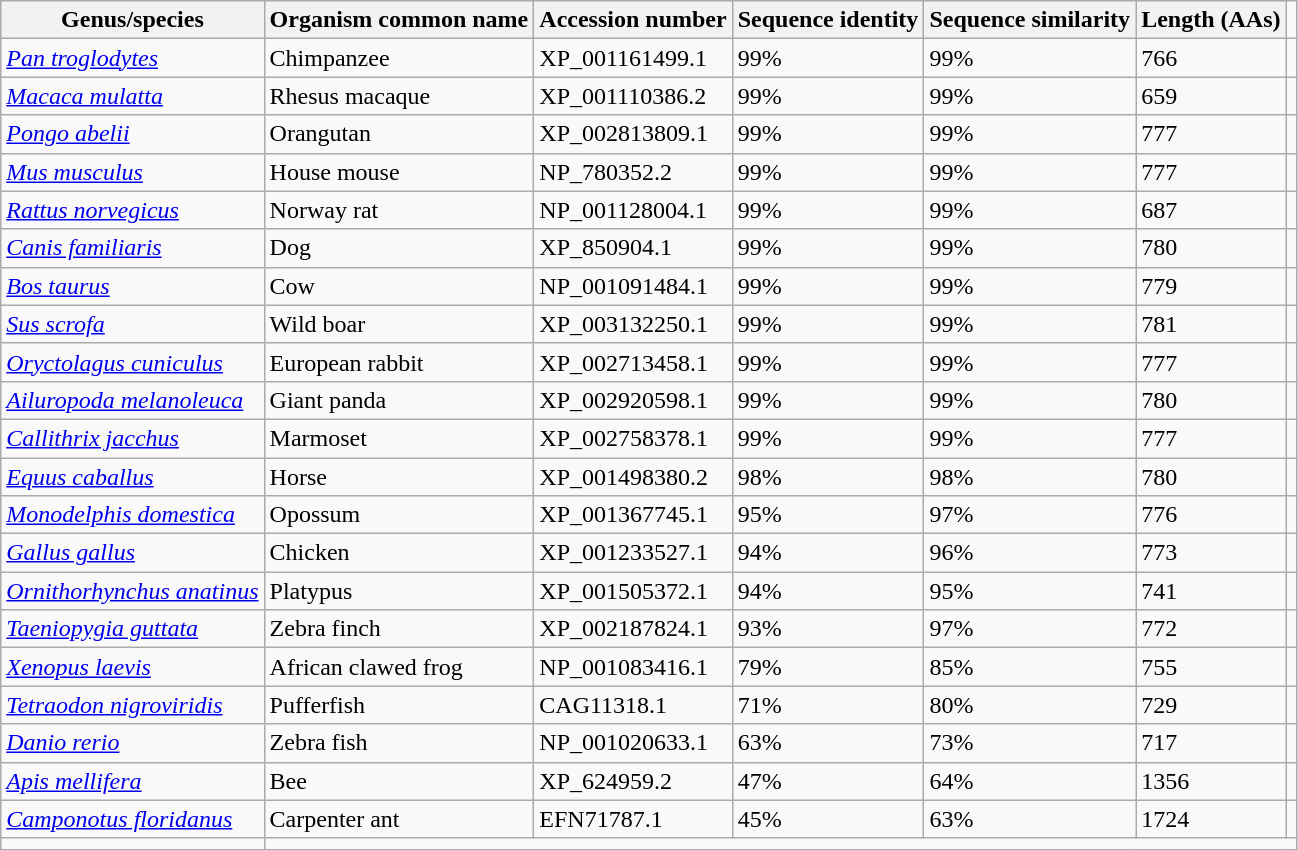<table class="wikitable">
<tr>
<th>Genus/species</th>
<th>Organism common name</th>
<th>Accession number</th>
<th>Sequence identity</th>
<th>Sequence similarity</th>
<th>Length (AAs)</th>
</tr>
<tr>
<td><em><a href='#'>Pan troglodytes</a></em></td>
<td>Chimpanzee</td>
<td>XP_001161499.1</td>
<td>99%</td>
<td>99%</td>
<td>766</td>
<td></td>
</tr>
<tr>
<td><em><a href='#'>Macaca mulatta</a></em></td>
<td>Rhesus macaque</td>
<td>XP_001110386.2</td>
<td>99%</td>
<td>99%</td>
<td>659</td>
<td></td>
</tr>
<tr>
<td><em><a href='#'>Pongo abelii</a></em></td>
<td>Orangutan</td>
<td>XP_002813809.1</td>
<td>99%</td>
<td>99%</td>
<td>777</td>
<td></td>
</tr>
<tr>
<td><em><a href='#'>Mus musculus</a></em></td>
<td>House mouse</td>
<td>NP_780352.2</td>
<td>99%</td>
<td>99%</td>
<td>777</td>
<td></td>
</tr>
<tr>
<td><em><a href='#'>Rattus norvegicus</a></em></td>
<td>Norway rat</td>
<td>NP_001128004.1</td>
<td>99%</td>
<td>99%</td>
<td>687</td>
<td></td>
</tr>
<tr>
<td><em><a href='#'>Canis familiaris</a></em></td>
<td>Dog</td>
<td>XP_850904.1</td>
<td>99%</td>
<td>99%</td>
<td>780</td>
<td></td>
</tr>
<tr>
<td><em><a href='#'>Bos taurus</a></em></td>
<td>Cow</td>
<td>NP_001091484.1</td>
<td>99%</td>
<td>99%</td>
<td>779</td>
<td></td>
</tr>
<tr>
<td><em><a href='#'>Sus scrofa</a></em></td>
<td>Wild boar</td>
<td>XP_003132250.1</td>
<td>99%</td>
<td>99%</td>
<td>781</td>
<td></td>
</tr>
<tr>
<td><em><a href='#'>Oryctolagus cuniculus</a></em></td>
<td>European rabbit</td>
<td>XP_002713458.1</td>
<td>99%</td>
<td>99%</td>
<td>777</td>
<td></td>
</tr>
<tr>
<td><em><a href='#'>Ailuropoda melanoleuca</a></em></td>
<td>Giant panda</td>
<td>XP_002920598.1</td>
<td>99%</td>
<td>99%</td>
<td>780</td>
<td></td>
</tr>
<tr>
<td><em><a href='#'>Callithrix jacchus</a></em></td>
<td>Marmoset</td>
<td>XP_002758378.1</td>
<td>99%</td>
<td>99%</td>
<td>777</td>
<td></td>
</tr>
<tr>
<td><em><a href='#'>Equus caballus</a></em></td>
<td>Horse</td>
<td>XP_001498380.2</td>
<td>98%</td>
<td>98%</td>
<td>780</td>
<td></td>
</tr>
<tr>
<td><em><a href='#'>Monodelphis domestica</a></em></td>
<td>Opossum</td>
<td>XP_001367745.1</td>
<td>95%</td>
<td>97%</td>
<td>776</td>
<td></td>
</tr>
<tr>
<td><em><a href='#'>Gallus gallus</a></em></td>
<td>Chicken</td>
<td>XP_001233527.1</td>
<td>94%</td>
<td>96%</td>
<td>773</td>
<td></td>
</tr>
<tr>
<td><em><a href='#'>Ornithorhynchus anatinus</a></em></td>
<td>Platypus</td>
<td>XP_001505372.1</td>
<td>94%</td>
<td>95%</td>
<td>741</td>
<td></td>
</tr>
<tr>
<td><em><a href='#'>Taeniopygia guttata</a></em></td>
<td>Zebra finch</td>
<td>XP_002187824.1</td>
<td>93%</td>
<td>97%</td>
<td>772</td>
<td></td>
</tr>
<tr>
<td><em><a href='#'>Xenopus laevis</a></em></td>
<td>African clawed frog</td>
<td>NP_001083416.1</td>
<td>79%</td>
<td>85%</td>
<td>755</td>
<td></td>
</tr>
<tr>
<td><em><a href='#'>Tetraodon nigroviridis</a></em></td>
<td>Pufferfish</td>
<td>CAG11318.1</td>
<td>71%</td>
<td>80%</td>
<td>729</td>
<td></td>
</tr>
<tr>
<td><em><a href='#'>Danio rerio</a></em></td>
<td>Zebra fish</td>
<td>NP_001020633.1</td>
<td>63%</td>
<td>73%</td>
<td>717</td>
<td></td>
</tr>
<tr>
<td><em><a href='#'>Apis mellifera</a></em></td>
<td>Bee</td>
<td>XP_624959.2</td>
<td>47%</td>
<td>64%</td>
<td>1356</td>
<td></td>
</tr>
<tr>
<td><em><a href='#'>Camponotus floridanus</a></em></td>
<td>Carpenter ant</td>
<td>EFN71787.1</td>
<td>45%</td>
<td>63%</td>
<td>1724</td>
<td></td>
</tr>
<tr>
<td></td>
</tr>
</table>
